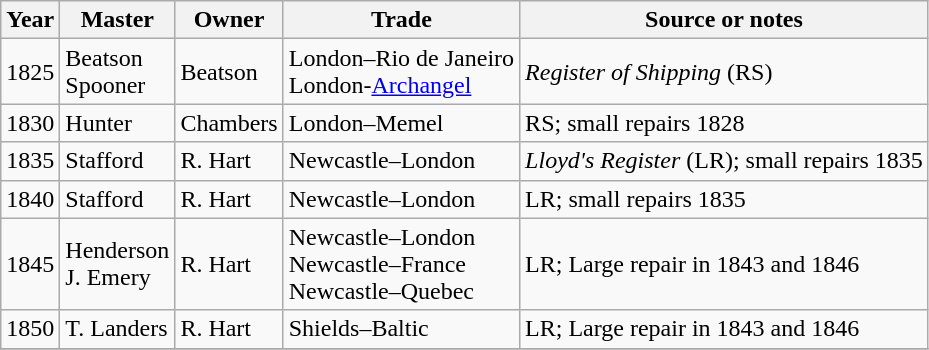<table class="sortable wikitable">
<tr>
<th>Year</th>
<th>Master</th>
<th>Owner</th>
<th>Trade</th>
<th>Source or notes</th>
</tr>
<tr>
<td>1825</td>
<td>Beatson<br>Spooner</td>
<td>Beatson</td>
<td>London–Rio de Janeiro<br>London-<a href='#'>Archangel</a></td>
<td><em>Register of Shipping</em> (RS)</td>
</tr>
<tr>
<td>1830</td>
<td>Hunter</td>
<td>Chambers</td>
<td>London–Memel</td>
<td>RS; small repairs 1828</td>
</tr>
<tr>
<td>1835</td>
<td>Stafford</td>
<td>R. Hart</td>
<td>Newcastle–London</td>
<td><em>Lloyd's Register</em> (LR); small repairs 1835</td>
</tr>
<tr>
<td>1840</td>
<td>Stafford</td>
<td>R. Hart</td>
<td>Newcastle–London</td>
<td>LR; small repairs 1835</td>
</tr>
<tr>
<td>1845</td>
<td>Henderson<br>J. Emery</td>
<td>R. Hart</td>
<td>Newcastle–London<br>Newcastle–France<br>Newcastle–Quebec</td>
<td>LR; Large repair in 1843 and 1846</td>
</tr>
<tr>
<td>1850</td>
<td>T. Landers</td>
<td>R. Hart</td>
<td>Shields–Baltic</td>
<td>LR; Large repair in 1843 and 1846</td>
</tr>
<tr>
</tr>
</table>
